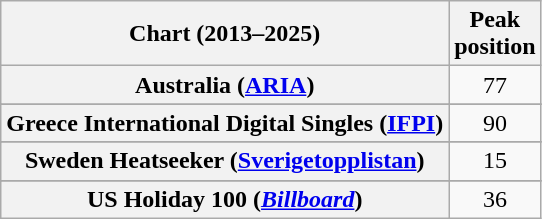<table class="wikitable sortable plainrowheaders" style="text-align:center">
<tr>
<th scope="col">Chart (2013–2025)</th>
<th scope="col">Peak<br>position</th>
</tr>
<tr>
<th scope="row">Australia (<a href='#'>ARIA</a>)</th>
<td>77</td>
</tr>
<tr>
</tr>
<tr>
<th scope="row">Greece International Digital Singles (<a href='#'>IFPI</a>)</th>
<td>90</td>
</tr>
<tr>
</tr>
<tr>
</tr>
<tr>
</tr>
<tr>
</tr>
<tr>
<th scope="row">Sweden Heatseeker (<a href='#'>Sverigetopplistan</a>)</th>
<td>15</td>
</tr>
<tr>
</tr>
<tr>
</tr>
<tr>
<th scope="row">US Holiday 100 (<em><a href='#'>Billboard</a></em>)</th>
<td>36</td>
</tr>
</table>
